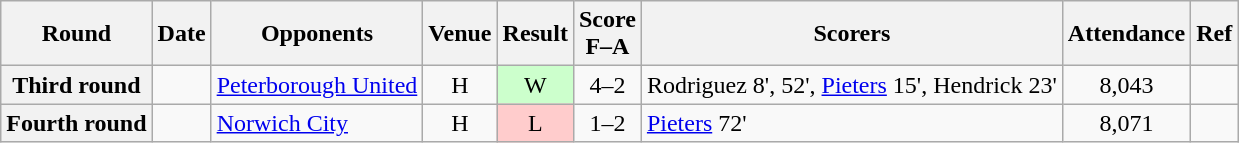<table class="wikitable plainrowheaders sortable" style="text-align:center">
<tr>
<th scope="col">Round</th>
<th scope="col">Date</th>
<th scope="col">Opponents</th>
<th scope="col">Venue</th>
<th scope="col">Result</th>
<th scope="col">Score<br>F–A</th>
<th scope="col" class="unsortable">Scorers</th>
<th scope="col">Attendance</th>
<th scope="col" class="unsortable">Ref</th>
</tr>
<tr>
<th scope="row">Third round</th>
<td align="left"></td>
<td align="left"><a href='#'>Peterborough United</a></td>
<td>H</td>
<td bgcolor="ccffcc">W</td>
<td>4–2</td>
<td align="left">Rodriguez 8', 52', <a href='#'>Pieters</a> 15', Hendrick 23'</td>
<td>8,043</td>
<td></td>
</tr>
<tr>
<th scope="row">Fourth round</th>
<td align="left"></td>
<td align="left"><a href='#'>Norwich City</a></td>
<td>H</td>
<td bgcolor="ffcccc">L</td>
<td>1–2</td>
<td align="left"><a href='#'>Pieters</a> 72'</td>
<td>8,071</td>
<td></td>
</tr>
</table>
